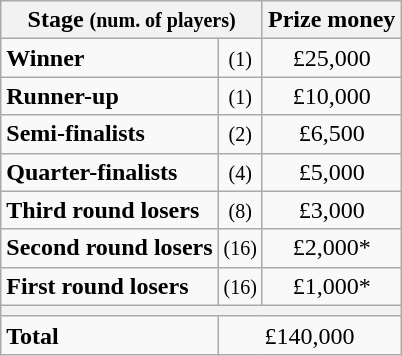<table class="wikitable">
<tr>
<th colspan=2>Stage <small>(num. of players)</small></th>
<th>Prize money</th>
</tr>
<tr>
<td><strong>Winner</strong></td>
<td align=center><small>(1)</small></td>
<td align=center>£25,000</td>
</tr>
<tr>
<td><strong>Runner-up</strong></td>
<td align=center><small>(1)</small></td>
<td align=center>£10,000</td>
</tr>
<tr>
<td><strong>Semi-finalists</strong></td>
<td align=center><small>(2)</small></td>
<td align=center>£6,500</td>
</tr>
<tr>
<td><strong>Quarter-finalists</strong></td>
<td align=center><small>(4)</small></td>
<td align=center>£5,000</td>
</tr>
<tr>
<td><strong>Third round losers</strong></td>
<td align=center><small>(8)</small></td>
<td align=center>£3,000</td>
</tr>
<tr>
<td><strong>Second round losers</strong></td>
<td align=center><small>(16)</small></td>
<td align=center>£2,000*</td>
</tr>
<tr>
<td><strong>First round losers</strong></td>
<td align=center><small>(16)</small></td>
<td align=center>£1,000*</td>
</tr>
<tr>
<th colspan=3></th>
</tr>
<tr>
<td><strong>Total</strong></td>
<td align=center colspan=2>£140,000</td>
</tr>
</table>
